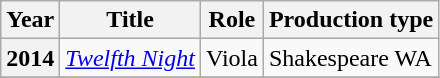<table class="wikitable sortable plainrowheaders">
<tr>
<th scope="col">Year</th>
<th scope="col">Title</th>
<th scope="col">Role</th>
<th scope="col">Production type</th>
</tr>
<tr>
<th scope="row">2014</th>
<td><em><a href='#'>Twelfth Night</a></em></td>
<td>Viola</td>
<td>Shakespeare WA</td>
</tr>
<tr>
</tr>
</table>
